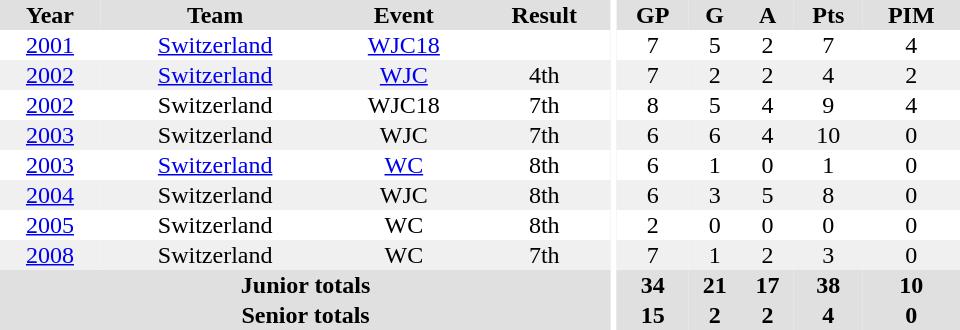<table border="0" cellpadding="1" cellspacing="0" ID="Table3" style="text-align:center; width:40em">
<tr align="center" bgcolor="#e0e0e0">
<th>Year</th>
<th>Team</th>
<th>Event</th>
<th>Result</th>
<th rowspan="99" bgcolor="#ffffff"></th>
<th>GP</th>
<th>G</th>
<th>A</th>
<th>Pts</th>
<th>PIM</th>
</tr>
<tr>
<td><a href='#'>2001</a></td>
<td><a href='#'>Switzerland</a></td>
<td><a href='#'>WJC18</a></td>
<td></td>
<td>7</td>
<td>5</td>
<td>2</td>
<td>7</td>
<td>4</td>
</tr>
<tr bgcolor="#f0f0f0">
<td><a href='#'>2002</a></td>
<td><a href='#'>Switzerland</a></td>
<td><a href='#'>WJC</a></td>
<td>4th</td>
<td>7</td>
<td>2</td>
<td>2</td>
<td>4</td>
<td>2</td>
</tr>
<tr>
<td><a href='#'>2002</a></td>
<td>Switzerland</td>
<td>WJC18</td>
<td>7th</td>
<td>8</td>
<td>5</td>
<td>4</td>
<td>9</td>
<td>4</td>
</tr>
<tr bgcolor="#f0f0f0">
<td><a href='#'>2003</a></td>
<td>Switzerland</td>
<td>WJC</td>
<td>7th</td>
<td>6</td>
<td>6</td>
<td>4</td>
<td>10</td>
<td>0</td>
</tr>
<tr>
<td><a href='#'>2003</a></td>
<td><a href='#'>Switzerland</a></td>
<td><a href='#'>WC</a></td>
<td>8th</td>
<td>6</td>
<td>1</td>
<td>0</td>
<td>1</td>
<td>0</td>
</tr>
<tr bgcolor="#f0f0f0">
<td><a href='#'>2004</a></td>
<td>Switzerland</td>
<td>WJC</td>
<td>8th</td>
<td>6</td>
<td>3</td>
<td>5</td>
<td>8</td>
<td>0</td>
</tr>
<tr>
<td><a href='#'>2005</a></td>
<td>Switzerland</td>
<td>WC</td>
<td>8th</td>
<td>2</td>
<td>0</td>
<td>0</td>
<td>0</td>
<td>0</td>
</tr>
<tr bgcolor="#f0f0f0">
<td><a href='#'>2008</a></td>
<td>Switzerland</td>
<td>WC</td>
<td>7th</td>
<td>7</td>
<td>1</td>
<td>2</td>
<td>3</td>
<td>0</td>
</tr>
<tr bgcolor="#e0e0e0">
<th colspan="4">Junior totals</th>
<th>34</th>
<th>21</th>
<th>17</th>
<th>38</th>
<th>10</th>
</tr>
<tr bgcolor="#e0e0e0">
<th colspan="4">Senior totals</th>
<th>15</th>
<th>2</th>
<th>2</th>
<th>4</th>
<th>0</th>
</tr>
</table>
